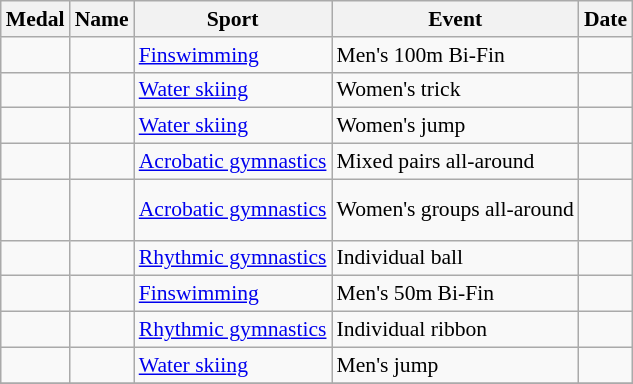<table class="wikitable sortable" style="font-size:90%">
<tr>
<th>Medal</th>
<th>Name</th>
<th>Sport</th>
<th>Event</th>
<th>Date</th>
</tr>
<tr>
<td></td>
<td></td>
<td><a href='#'>Finswimming</a></td>
<td>Men's 100m Bi-Fin</td>
<td></td>
</tr>
<tr>
<td></td>
<td></td>
<td><a href='#'>Water skiing</a></td>
<td>Women's trick</td>
<td></td>
</tr>
<tr>
<td></td>
<td></td>
<td><a href='#'>Water skiing</a></td>
<td>Women's jump</td>
<td></td>
</tr>
<tr>
<td></td>
<td><br></td>
<td><a href='#'>Acrobatic gymnastics</a></td>
<td>Mixed pairs all-around</td>
<td></td>
</tr>
<tr>
<td></td>
<td><br><br></td>
<td><a href='#'>Acrobatic gymnastics</a></td>
<td>Women's groups all-around</td>
<td></td>
</tr>
<tr>
<td></td>
<td></td>
<td><a href='#'>Rhythmic gymnastics</a></td>
<td>Individual ball</td>
<td></td>
</tr>
<tr>
<td></td>
<td></td>
<td><a href='#'>Finswimming</a></td>
<td>Men's 50m Bi-Fin</td>
<td></td>
</tr>
<tr>
<td></td>
<td></td>
<td><a href='#'>Rhythmic gymnastics</a></td>
<td>Individual ribbon</td>
<td></td>
</tr>
<tr>
<td></td>
<td></td>
<td><a href='#'>Water skiing</a></td>
<td>Men's jump</td>
<td></td>
</tr>
<tr>
</tr>
</table>
